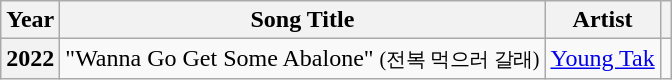<table class="wikitable sortable plainrowheaders">
<tr>
<th scope="col">Year</th>
<th scope="col">Song Title</th>
<th scope="col">Artist</th>
<th scope="col" class="unsortable"></th>
</tr>
<tr>
<th scope="row">2022</th>
<td>"Wanna Go Get Some Abalone" <small>(전복 먹으러 갈래)</small></td>
<td><a href='#'>Young Tak</a></td>
<td></td>
</tr>
</table>
